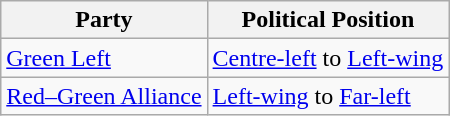<table class="wikitable mw-collapsible mw-collapsed">
<tr>
<th>Party</th>
<th>Political Position</th>
</tr>
<tr>
<td><a href='#'>Green Left</a></td>
<td><a href='#'>Centre-left</a> to <a href='#'>Left-wing</a></td>
</tr>
<tr>
<td><a href='#'>Red–Green Alliance</a></td>
<td><a href='#'>Left-wing</a> to <a href='#'>Far-left</a></td>
</tr>
</table>
